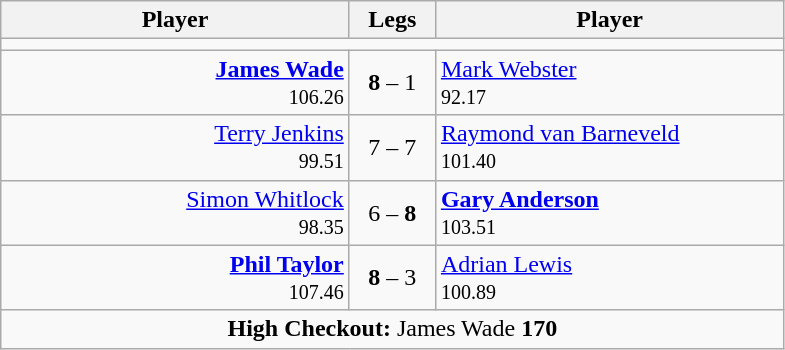<table class=wikitable style="text-align:center">
<tr>
<th width=225>Player</th>
<th width=50>Legs</th>
<th width=225>Player</th>
</tr>
<tr align=center>
<td colspan="3"></td>
</tr>
<tr align=left>
<td align=right><strong><a href='#'>James Wade</a></strong>  <br> <small><span>106.26</span></small></td>
<td align=center><strong>8</strong> – 1</td>
<td> <a href='#'>Mark Webster</a> <br> <small><span>92.17</span></small></td>
</tr>
<tr align=left>
<td align=right><a href='#'>Terry Jenkins</a>  <br> <small><span>99.51</span></small></td>
<td align=center>7 – 7</td>
<td> <a href='#'>Raymond van Barneveld</a> <br> <small><span>101.40</span></small></td>
</tr>
<tr align=left>
<td align=right><a href='#'>Simon Whitlock</a>  <br> <small><span>98.35</span></small></td>
<td align=center>6 – <strong>8</strong></td>
<td> <strong><a href='#'>Gary Anderson</a></strong> <br> <small><span>103.51</span></small></td>
</tr>
<tr align=left>
<td align=right><strong><a href='#'>Phil Taylor</a></strong>  <br> <small><span>107.46</span></small></td>
<td align=center><strong>8</strong> – 3</td>
<td> <a href='#'>Adrian Lewis</a> <br> <small><span>100.89</span></small></td>
</tr>
<tr align=center>
<td colspan="3"><strong>High Checkout:</strong> James Wade <strong>170</strong></td>
</tr>
</table>
